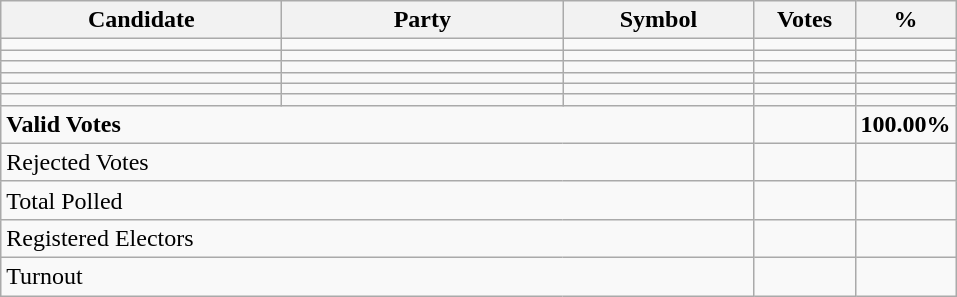<table class="wikitable" border="1" style="text-align:right;">
<tr>
<th align=left width="180">Candidate</th>
<th align=left width="180">Party</th>
<th align=left width="120">Symbol</th>
<th align=left width="60">Votes</th>
<th align=left width="60">%</th>
</tr>
<tr>
<td align=left></td>
<td align=left></td>
<td></td>
<td></td>
<td></td>
</tr>
<tr>
<td align=left></td>
<td align=left></td>
<td></td>
<td></td>
<td></td>
</tr>
<tr>
<td align=left></td>
<td align=left></td>
<td></td>
<td></td>
<td></td>
</tr>
<tr>
<td align=left></td>
<td align=left></td>
<td></td>
<td></td>
<td></td>
</tr>
<tr>
<td align=left></td>
<td align=left></td>
<td></td>
<td></td>
<td></td>
</tr>
<tr>
<td align=left></td>
<td align=left></td>
<td></td>
<td></td>
<td></td>
</tr>
<tr>
<td align=left colspan=3><strong>Valid Votes</strong></td>
<td><strong> </strong></td>
<td><strong>100.00%</strong></td>
</tr>
<tr>
<td align=left colspan=3>Rejected Votes</td>
<td></td>
<td></td>
</tr>
<tr>
<td align=left colspan=3>Total Polled</td>
<td></td>
<td></td>
</tr>
<tr>
<td align=left colspan=3>Registered Electors</td>
<td></td>
<td></td>
</tr>
<tr>
<td align=left colspan=3>Turnout</td>
<td></td>
</tr>
</table>
